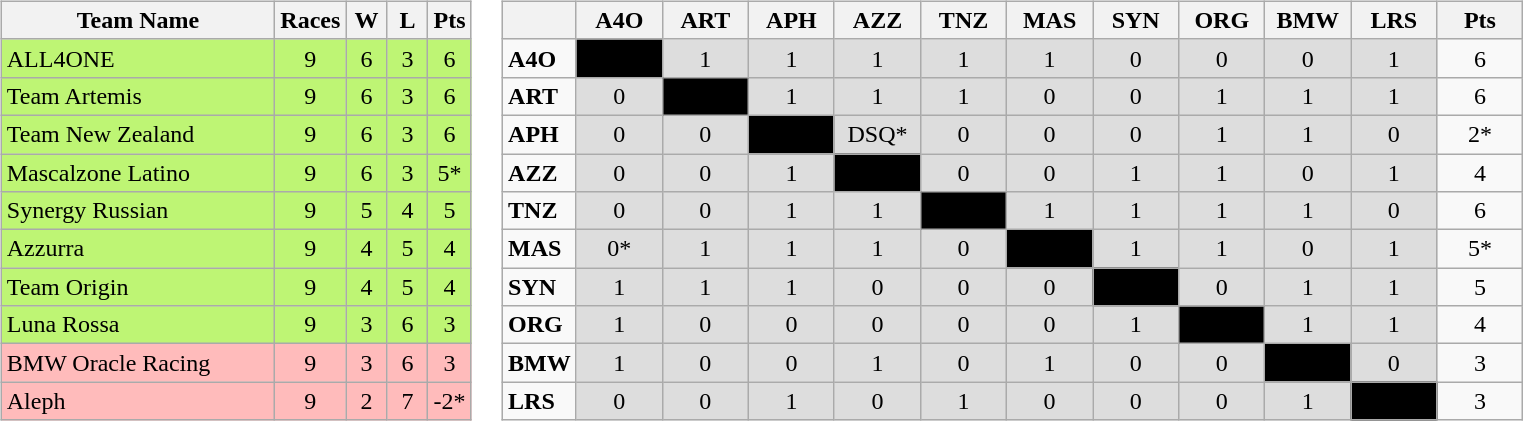<table>
<tr>
<td><br><table class="wikitable" style="text-align:center;">
<tr>
<th width=175>Team Name</th>
<th width=20 abbr="Raced">Races</th>
<th width=20 abbr="Won">W</th>
<th width=20 abbr="Lost">L</th>
<th width=20 abbr="Points">Pts</th>
</tr>
<tr style="background: #BEF574;">
<td style="text-align:left;"> ALL4ONE</td>
<td>9</td>
<td>6</td>
<td>3</td>
<td>6</td>
</tr>
<tr style="background: #BEF574;">
<td style="text-align:left;"> Team Artemis</td>
<td>9</td>
<td>6</td>
<td>3</td>
<td>6</td>
</tr>
<tr style="background: #BEF574;">
<td style="text-align:left;"> Team New Zealand</td>
<td>9</td>
<td>6</td>
<td>3</td>
<td>6</td>
</tr>
<tr style="background: #BEF574;">
<td style="text-align:left;"> Mascalzone Latino</td>
<td>9</td>
<td>6</td>
<td>3</td>
<td>5*</td>
</tr>
<tr style="background: #BEF574;">
<td style="text-align:left;"> Synergy Russian</td>
<td>9</td>
<td>5</td>
<td>4</td>
<td>5</td>
</tr>
<tr style="background: #BEF574;">
<td style="text-align:left;"> Azzurra</td>
<td>9</td>
<td>4</td>
<td>5</td>
<td>4</td>
</tr>
<tr style="background: #BEF574;">
<td style="text-align:left;"> Team Origin</td>
<td>9</td>
<td>4</td>
<td>5</td>
<td>4</td>
</tr>
<tr style="background: #BEF574;">
<td style="text-align:left;"> Luna Rossa</td>
<td>9</td>
<td>3</td>
<td>6</td>
<td>3</td>
</tr>
<tr bgcolor=#FFBBBB>
<td style="text-align:left;"> BMW Oracle Racing</td>
<td>9</td>
<td>3</td>
<td>6</td>
<td>3</td>
</tr>
<tr bgcolor=#FFBBBB>
<td style="text-align:left;"> Aleph</td>
<td>9</td>
<td>2</td>
<td>7</td>
<td>-2*</td>
</tr>
</table>
</td>
<td><br><table class="wikitable" border="1" style="text-align:center;">
<tr>
<th width=40></th>
<th width=50>A4O</th>
<th width=50>ART</th>
<th width=50>APH</th>
<th width=50>AZZ</th>
<th width=50>TNZ</th>
<th width=50>MAS</th>
<th width=50>SYN</th>
<th width=50>ORG</th>
<th width=50>BMW</th>
<th width=50>LRS</th>
<th width=50>Pts</th>
</tr>
<tr>
<td style="text-align:left;"><strong>A4O</strong></td>
<td style="background: #000000;"></td>
<td style="background: #dddddd;">1</td>
<td style="background: #dddddd;">1</td>
<td style="background: #dddddd;">1</td>
<td style="background: #dddddd;">1</td>
<td style="background: #dddddd;">1</td>
<td style="background: #dddddd;">0</td>
<td style="background: #dddddd;">0</td>
<td style="background: #dddddd;">0</td>
<td style="background: #dddddd;">1</td>
<td>6</td>
</tr>
<tr>
<td style="text-align:left;"><strong>ART</strong></td>
<td style="background: #dddddd;">0</td>
<td style="background: #000000;"></td>
<td style="background: #dddddd;">1</td>
<td style="background: #dddddd;">1</td>
<td style="background: #dddddd;">1</td>
<td style="background: #dddddd;">0</td>
<td style="background: #dddddd;">0</td>
<td style="background: #dddddd;">1</td>
<td style="background: #dddddd;">1</td>
<td style="background: #dddddd;">1</td>
<td>6</td>
</tr>
<tr>
<td style="text-align:left;"><strong>APH</strong></td>
<td style="background: #dddddd;">0</td>
<td style="background: #dddddd;">0</td>
<td style="background: #000000;"></td>
<td style="background: #dddddd;">DSQ*</td>
<td style="background: #dddddd;">0</td>
<td style="background: #dddddd;">0</td>
<td style="background: #dddddd;">0</td>
<td style="background: #dddddd;">1</td>
<td style="background: #dddddd;">1</td>
<td style="background: #dddddd;">0</td>
<td>2*</td>
</tr>
<tr>
<td style="text-align:left;"><strong>AZZ</strong></td>
<td style="background: #dddddd;">0</td>
<td style="background: #dddddd;">0</td>
<td style="background: #dddddd;">1</td>
<td style="background: #000000;"></td>
<td style="background: #dddddd;">0</td>
<td style="background: #dddddd;">0</td>
<td style="background: #dddddd;">1</td>
<td style="background: #dddddd;">1</td>
<td style="background: #dddddd;">0</td>
<td style="background: #dddddd;">1</td>
<td>4</td>
</tr>
<tr>
<td style="text-align:left;"><strong>TNZ</strong></td>
<td style="background: #dddddd;">0</td>
<td style="background: #dddddd;">0</td>
<td style="background: #dddddd;">1</td>
<td style="background: #dddddd;">1</td>
<td style="background: #000000;"></td>
<td style="background: #dddddd;">1</td>
<td style="background: #dddddd;">1</td>
<td style="background: #dddddd;">1</td>
<td style="background: #dddddd;">1</td>
<td style="background: #dddddd;">0</td>
<td>6</td>
</tr>
<tr>
<td style="text-align:left;"><strong>MAS</strong></td>
<td style="background: #dddddd;">0*</td>
<td style="background: #dddddd;">1</td>
<td style="background: #dddddd;">1</td>
<td style="background: #dddddd;">1</td>
<td style="background: #dddddd;">0</td>
<td style="background: #000000;"></td>
<td style="background: #dddddd;">1</td>
<td style="background: #dddddd;">1</td>
<td style="background: #dddddd;">0</td>
<td style="background: #dddddd;">1</td>
<td>5*</td>
</tr>
<tr>
<td style="text-align:left;"><strong>SYN</strong></td>
<td style="background: #dddddd;">1</td>
<td style="background: #dddddd;">1</td>
<td style="background: #dddddd;">1</td>
<td style="background: #dddddd;">0</td>
<td style="background: #dddddd;">0</td>
<td style="background: #dddddd;">0</td>
<td style="background: #000000;"></td>
<td style="background: #dddddd;">0</td>
<td style="background: #dddddd;">1</td>
<td style="background: #dddddd;">1</td>
<td>5</td>
</tr>
<tr>
<td style="text-align:left;"><strong>ORG</strong></td>
<td style="background: #dddddd;">1</td>
<td style="background: #dddddd;">0</td>
<td style="background: #dddddd;">0</td>
<td style="background: #dddddd;">0</td>
<td style="background: #dddddd;">0</td>
<td style="background: #dddddd;">0</td>
<td style="background: #dddddd;">1</td>
<td style="background: #000000;"></td>
<td style="background: #dddddd;">1</td>
<td style="background: #dddddd;">1</td>
<td>4</td>
</tr>
<tr>
<td style="text-align:left;"><strong>BMW</strong></td>
<td style="background: #dddddd;">1</td>
<td style="background: #dddddd;">0</td>
<td style="background: #dddddd;">0</td>
<td style="background: #dddddd;">1</td>
<td style="background: #dddddd;">0</td>
<td style="background: #dddddd;">1</td>
<td style="background: #dddddd;">0</td>
<td style="background: #dddddd;">0</td>
<td style="background: #000000;"></td>
<td style="background: #dddddd;">0</td>
<td>3</td>
</tr>
<tr>
<td style="text-align:left;"><strong>LRS</strong></td>
<td style="background: #dddddd;">0</td>
<td style="background: #dddddd;">0</td>
<td style="background: #dddddd;">1</td>
<td style="background: #dddddd;">0</td>
<td style="background: #dddddd;">1</td>
<td style="background: #dddddd;">0</td>
<td style="background: #dddddd;">0</td>
<td style="background: #dddddd;">0</td>
<td style="background: #dddddd;">1</td>
<td style="background: #000000;"></td>
<td>3</td>
</tr>
</table>
</td>
</tr>
</table>
